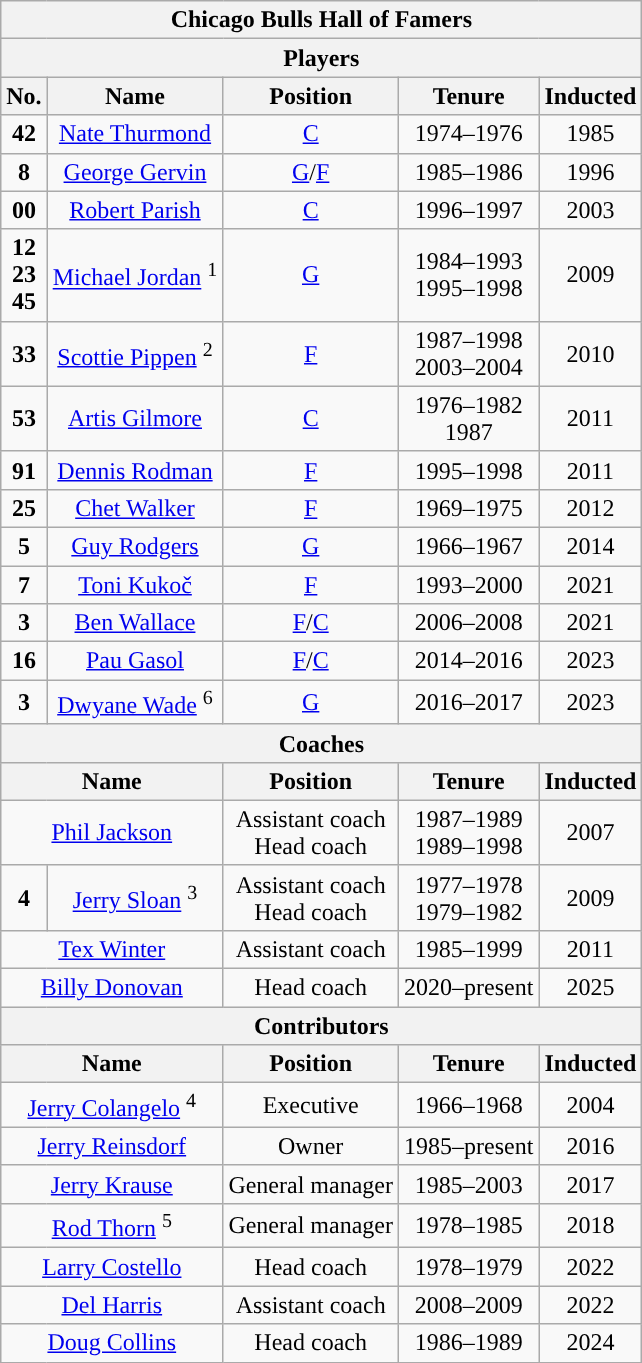<table class="wikitable" style="text-align:center">
<tr>
<th colspan="5">Chicago Bulls Hall of Famers</th>
</tr>
<tr>
<th colspan="5" style="text-align:center; ">Players</th>
</tr>
<tr>
<th>No.</th>
<th>Name</th>
<th>Position</th>
<th>Tenure</th>
<th>Inducted</th>
</tr>
<tr>
<td><strong>42</strong></td>
<td><a href='#'>Nate Thurmond</a></td>
<td><a href='#'>C</a></td>
<td>1974–1976</td>
<td>1985</td>
</tr>
<tr>
<td><strong>8</strong></td>
<td><a href='#'>George Gervin</a></td>
<td><a href='#'>G</a>/<a href='#'>F</a></td>
<td>1985–1986</td>
<td>1996</td>
</tr>
<tr>
<td><strong>00</strong></td>
<td><a href='#'>Robert Parish</a></td>
<td><a href='#'>C</a></td>
<td>1996–1997</td>
<td>2003</td>
</tr>
<tr>
<td><strong>12</strong><br><strong>23</strong><br><strong>45</strong></td>
<td><a href='#'>Michael Jordan</a> <sup>1</sup></td>
<td><a href='#'>G</a></td>
<td>1984–1993<br>1995–1998</td>
<td>2009</td>
</tr>
<tr>
<td><strong>33</strong></td>
<td><a href='#'>Scottie Pippen</a> <sup>2</sup></td>
<td><a href='#'>F</a></td>
<td>1987–1998<br>2003–2004</td>
<td>2010</td>
</tr>
<tr>
<td><strong>53</strong></td>
<td><a href='#'>Artis Gilmore</a></td>
<td><a href='#'>C</a></td>
<td>1976–1982<br>1987</td>
<td>2011</td>
</tr>
<tr>
<td><strong>91</strong></td>
<td><a href='#'>Dennis Rodman</a></td>
<td><a href='#'>F</a></td>
<td>1995–1998</td>
<td>2011</td>
</tr>
<tr>
<td><strong>25</strong></td>
<td><a href='#'>Chet Walker</a></td>
<td><a href='#'>F</a></td>
<td>1969–1975</td>
<td>2012</td>
</tr>
<tr>
<td><strong>5</strong></td>
<td><a href='#'>Guy Rodgers</a></td>
<td><a href='#'>G</a></td>
<td>1966–1967</td>
<td>2014</td>
</tr>
<tr>
<td><strong>7</strong></td>
<td><a href='#'>Toni Kukoč</a></td>
<td><a href='#'>F</a></td>
<td>1993–2000</td>
<td>2021</td>
</tr>
<tr>
<td><strong>3</strong></td>
<td><a href='#'>Ben Wallace</a></td>
<td><a href='#'>F</a>/<a href='#'>C</a></td>
<td>2006–2008</td>
<td>2021</td>
</tr>
<tr>
<td><strong>16</strong></td>
<td><a href='#'>Pau Gasol</a></td>
<td><a href='#'>F</a>/<a href='#'>C</a></td>
<td>2014–2016</td>
<td>2023</td>
</tr>
<tr>
<td><strong>3</strong></td>
<td><a href='#'>Dwyane Wade</a> <sup>6</sup></td>
<td><a href='#'>G</a></td>
<td>2016–2017</td>
<td>2023</td>
</tr>
<tr>
<th colspan="6" style="text-align:center; ">Coaches</th>
</tr>
<tr>
<th colspan="2">Name</th>
<th>Position</th>
<th>Tenure</th>
<th>Inducted</th>
</tr>
<tr>
<td colspan="2"><a href='#'>Phil Jackson</a></td>
<td>Assistant coach<br>Head coach</td>
<td>1987–1989<br>1989–1998</td>
<td>2007</td>
</tr>
<tr>
<td><strong>4</strong></td>
<td><a href='#'>Jerry Sloan</a> <sup>3</sup></td>
<td>Assistant coach<br>Head coach</td>
<td>1977–1978<br>1979–1982</td>
<td>2009</td>
</tr>
<tr>
<td colspan="2"><a href='#'>Tex Winter</a></td>
<td>Assistant coach</td>
<td>1985–1999</td>
<td>2011</td>
</tr>
<tr>
<td colspan="2"><a href='#'>Billy Donovan</a></td>
<td>Head coach</td>
<td>2020–present</td>
<td>2025</td>
</tr>
<tr>
<th colspan="5" style="text-align:center; ">Contributors</th>
</tr>
<tr>
<th colspan="2">Name</th>
<th>Position</th>
<th>Tenure</th>
<th>Inducted</th>
</tr>
<tr>
<td colspan="2"><a href='#'>Jerry Colangelo</a> <sup>4</sup></td>
<td>Executive</td>
<td>1966–1968</td>
<td>2004</td>
</tr>
<tr>
<td colspan="2"><a href='#'>Jerry Reinsdorf</a></td>
<td>Owner</td>
<td>1985–present</td>
<td>2016</td>
</tr>
<tr>
<td colspan="2"><a href='#'>Jerry Krause</a></td>
<td>General manager</td>
<td>1985–2003</td>
<td>2017</td>
</tr>
<tr>
<td colspan="2"><a href='#'>Rod Thorn</a> <sup>5</sup></td>
<td>General manager</td>
<td>1978–1985</td>
<td>2018</td>
</tr>
<tr>
<td colspan="2"><a href='#'>Larry Costello</a></td>
<td>Head coach</td>
<td>1978–1979</td>
<td>2022</td>
</tr>
<tr>
<td colspan="2"><a href='#'>Del Harris</a></td>
<td>Assistant coach</td>
<td>2008–2009</td>
<td>2022</td>
</tr>
<tr>
<td colspan="2"><a href='#'>Doug Collins</a></td>
<td>Head coach</td>
<td>1986–1989</td>
<td>2024</td>
</tr>
</table>
